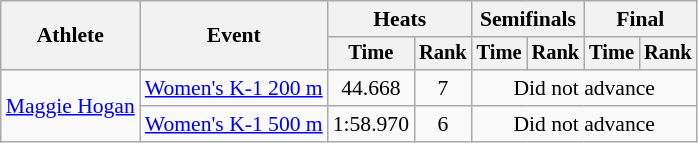<table class=wikitable style=font-size:90%;text-align:center>
<tr>
<th rowspan=2>Athlete</th>
<th rowspan=2>Event</th>
<th colspan=2>Heats</th>
<th colspan=2>Semifinals</th>
<th colspan=2>Final</th>
</tr>
<tr style=font-size:95%>
<th>Time</th>
<th>Rank</th>
<th>Time</th>
<th>Rank</th>
<th>Time</th>
<th>Rank</th>
</tr>
<tr>
<td align=left rowspan=2><a href='#'>Maggie Hogan</a></td>
<td align=left><a href='#'>Women's K-1 200 m</a></td>
<td>44.668</td>
<td>7</td>
<td colspan=4>Did not advance</td>
</tr>
<tr>
<td align=left><a href='#'>Women's K-1 500 m</a></td>
<td>1:58.970</td>
<td>6</td>
<td colspan=4>Did not advance</td>
</tr>
</table>
